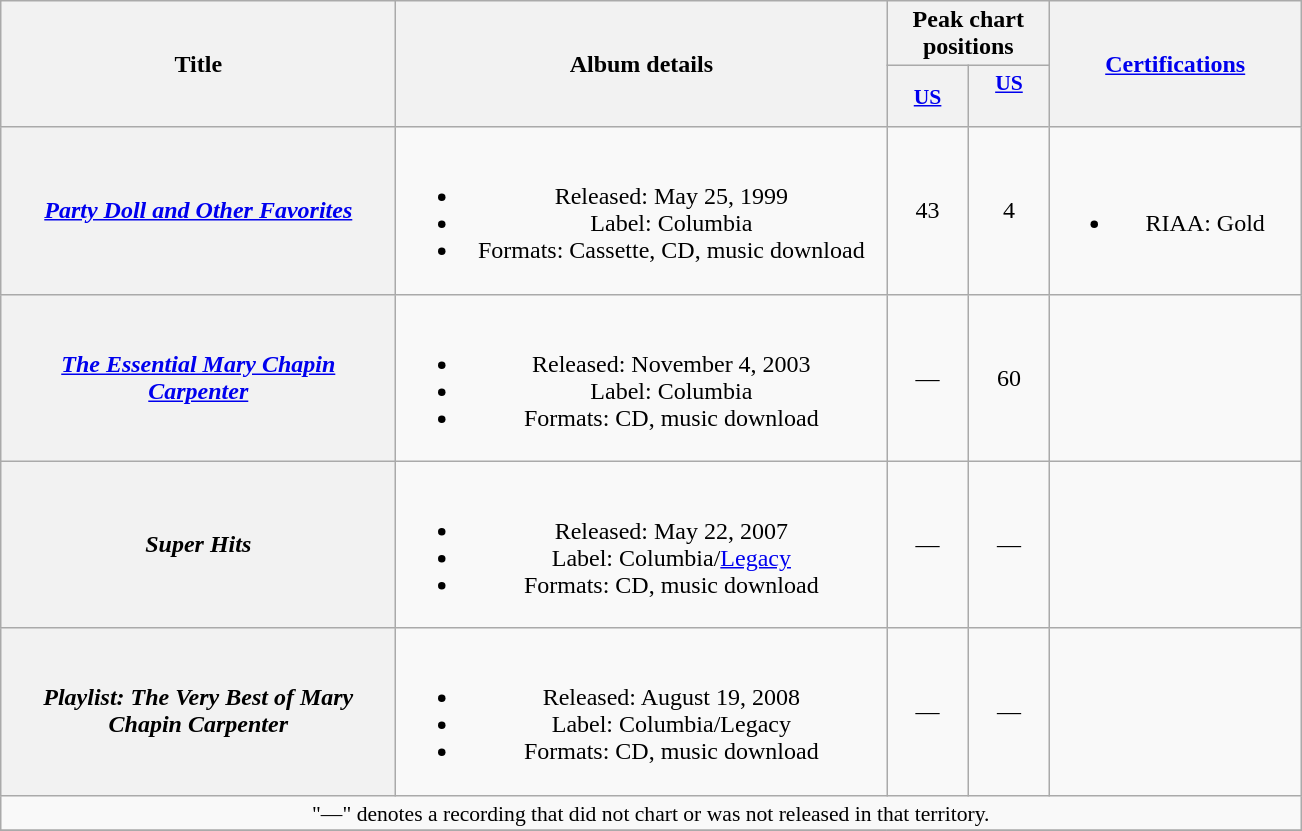<table class="wikitable plainrowheaders" style="text-align:center;" border="1">
<tr>
<th scope="col" rowspan="2" style="width:16em;">Title</th>
<th scope="col" rowspan="2" style="width:20em;">Album details</th>
<th scope="col" colspan="2">Peak chart<br>positions</th>
<th scope="col" rowspan="2" style="width:10em;"><a href='#'>Certifications</a></th>
</tr>
<tr>
<th scope="col" style="width:3.3em;font-size:90%;"><a href='#'>US</a><br></th>
<th scope="col" style="width:3.3em;font-size:90%;"><a href='#'>US<br></a><br></th>
</tr>
<tr>
<th scope="row"><em><a href='#'>Party Doll and Other Favorites</a></em></th>
<td><br><ul><li>Released: May 25, 1999</li><li>Label: Columbia</li><li>Formats: Cassette, CD, music download</li></ul></td>
<td>43</td>
<td>4</td>
<td><br><ul><li>RIAA: Gold</li></ul></td>
</tr>
<tr>
<th scope="row"><em><a href='#'>The Essential Mary Chapin<br>Carpenter</a></em></th>
<td><br><ul><li>Released: November 4, 2003</li><li>Label: Columbia</li><li>Formats: CD, music download</li></ul></td>
<td>—</td>
<td>60</td>
<td></td>
</tr>
<tr>
<th scope="row"><em>Super Hits</em></th>
<td><br><ul><li>Released: May 22, 2007</li><li>Label: Columbia/<a href='#'>Legacy</a></li><li>Formats: CD, music download</li></ul></td>
<td>—</td>
<td>—</td>
<td></td>
</tr>
<tr>
<th scope="row"><em>Playlist: The Very Best of Mary<br>Chapin Carpenter</em></th>
<td><br><ul><li>Released: August 19, 2008</li><li>Label: Columbia/Legacy</li><li>Formats: CD, music download</li></ul></td>
<td>—</td>
<td>—</td>
<td></td>
</tr>
<tr>
<td colspan="5" style="font-size:90%">"—" denotes a recording that did not chart or was not released in that territory.</td>
</tr>
<tr>
</tr>
</table>
